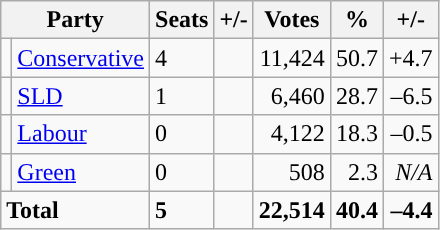<table class="wikitable sortable">
<tr>
<th colspan="2">Party</th>
<th>Seats</th>
<th>+/-</th>
<th>Votes</th>
<th>%</th>
<th>+/-</th>
</tr>
<tr>
<td style="background-color: "></td>
<td><a href='#'>Conservative</a></td>
<td>4</td>
<td></td>
<td style="text-align:right;">11,424</td>
<td style="text-align:right;">50.7</td>
<td style="text-align:right;">+4.7</td>
</tr>
<tr>
<td style="background-color: "></td>
<td><a href='#'>SLD</a></td>
<td>1</td>
<td></td>
<td style="text-align:right;">6,460</td>
<td style="text-align:right;">28.7</td>
<td style="text-align:right;">–6.5</td>
</tr>
<tr>
<td style="background-color: "></td>
<td><a href='#'>Labour</a></td>
<td>0</td>
<td></td>
<td style="text-align:right;">4,122</td>
<td style="text-align:right;">18.3</td>
<td style="text-align:right;">–0.5</td>
</tr>
<tr>
<td style="background-color: "></td>
<td><a href='#'>Green</a></td>
<td>0</td>
<td></td>
<td style="text-align:right;">508</td>
<td style="text-align:right;">2.3</td>
<td style="text-align:right;"><em>N/A</em></td>
</tr>
<tr>
<td colspan="2"><strong>Total</strong></td>
<td><strong>5</strong></td>
<td></td>
<td style="text-align:right;"><strong>22,514</strong></td>
<td style="text-align:right;"><strong>40.4</strong></td>
<td style="text-align:right;"><strong>–4.4</strong></td>
</tr>
</table>
